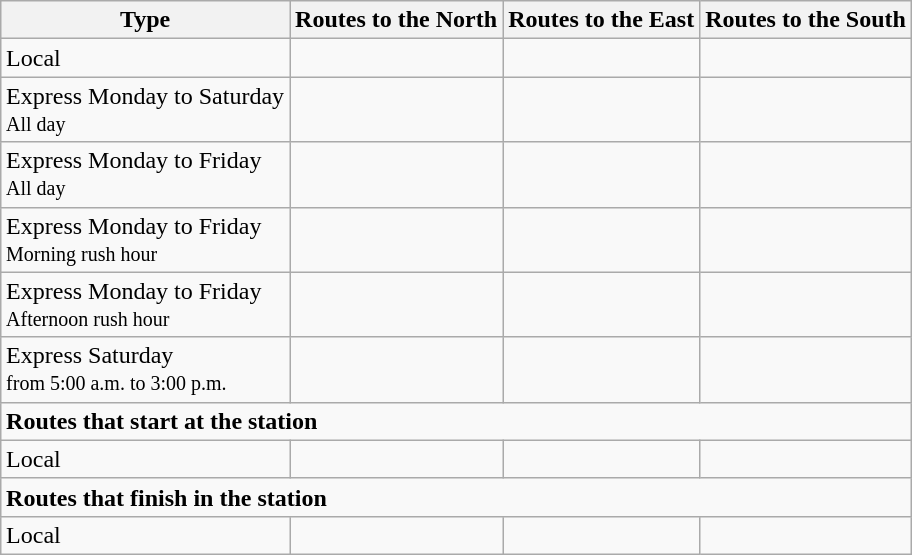<table class="wikitable" style="margin-left: auto; margin-right: auto; border: none;">
<tr>
<th>Type</th>
<th>Routes to the North</th>
<th>Routes to the East</th>
<th>Routes to the South</th>
</tr>
<tr>
<td>Local</td>
<td></td>
<td></td>
<td></td>
</tr>
<tr>
<td>Express Monday to Saturday <br><small>All day</small></td>
<td></td>
<td></td>
<td></td>
</tr>
<tr>
<td>Express Monday to Friday <br><small>All day</small></td>
<td></td>
<td></td>
<td></td>
</tr>
<tr>
<td>Express Monday to Friday <br><small>Morning rush hour</small></td>
<td></td>
<td></td>
<td></td>
</tr>
<tr>
<td>Express Monday to Friday <br><small>Afternoon rush hour</small></td>
<td></td>
<td></td>
<td></td>
</tr>
<tr>
<td>Express Saturday <br><small>from 5:00 a.m. to 3:00 p.m.</small></td>
<td></td>
<td></td>
<td></td>
</tr>
<tr>
<td colspan="8"><strong>Routes that start at the station</strong></td>
</tr>
<tr>
<td>Local</td>
<td></td>
<td></td>
<td></td>
</tr>
<tr>
<td colspan="8"><strong>Routes that finish in the station</strong></td>
</tr>
<tr>
<td>Local</td>
<td></td>
<td></td>
<td></td>
</tr>
<tr>
</tr>
</table>
